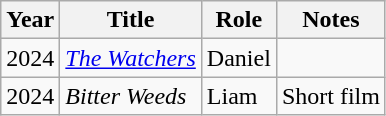<table class="wikitable sortable">
<tr>
<th>Year</th>
<th>Title</th>
<th>Role</th>
<th>Notes</th>
</tr>
<tr>
<td>2024</td>
<td><em><a href='#'>The Watchers</a></em></td>
<td>Daniel</td>
</tr>
<tr>
<td>2024</td>
<td><em>Bitter Weeds</em></td>
<td>Liam</td>
<td>Short film</td>
</tr>
</table>
